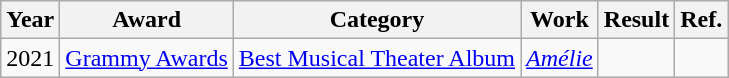<table class="wikitable">
<tr>
<th>Year</th>
<th>Award</th>
<th>Category</th>
<th>Work</th>
<th>Result</th>
<th>Ref.</th>
</tr>
<tr>
<td>2021</td>
<td><a href='#'>Grammy Awards</a></td>
<td><a href='#'>Best Musical Theater Album</a></td>
<td><em><a href='#'>Amélie</a></em></td>
<td></td>
<td></td>
</tr>
</table>
